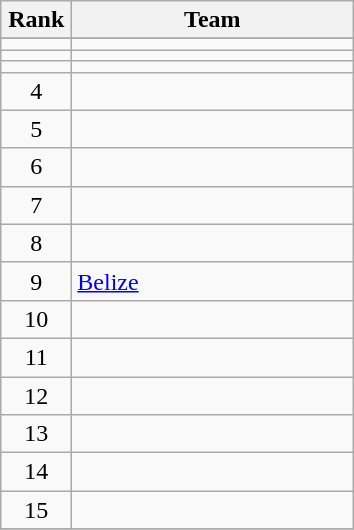<table class="wikitable" style="text-align:center;">
<tr>
<th width=40>Rank</th>
<th width=180>Team</th>
</tr>
<tr>
</tr>
<tr>
<td></td>
<td style="text-align:left;"></td>
</tr>
<tr>
<td></td>
<td style="text-align:left;"></td>
</tr>
<tr>
<td></td>
<td style="text-align:left;"></td>
</tr>
<tr>
<td>4</td>
<td style="text-align:left;"></td>
</tr>
<tr>
<td>5</td>
<td style="text-align:left;"></td>
</tr>
<tr>
<td>6</td>
<td style="text-align:left;"></td>
</tr>
<tr>
<td>7</td>
<td style="text-align:left;"></td>
</tr>
<tr>
<td>8</td>
<td style="text-align:left;"></td>
</tr>
<tr>
<td>9</td>
<td style="text-align:left;"> <a href='#'>Belize</a></td>
</tr>
<tr>
<td>10</td>
<td style="text-align:left;"></td>
</tr>
<tr>
<td>11</td>
<td style="text-align:left;"></td>
</tr>
<tr>
<td>12</td>
<td style="text-align:left;"></td>
</tr>
<tr>
<td>13</td>
<td style="text-align:left;"></td>
</tr>
<tr>
<td>14</td>
<td style="text-align:left;"></td>
</tr>
<tr>
<td>15</td>
<td style="text-align:left;"></td>
</tr>
<tr>
</tr>
</table>
